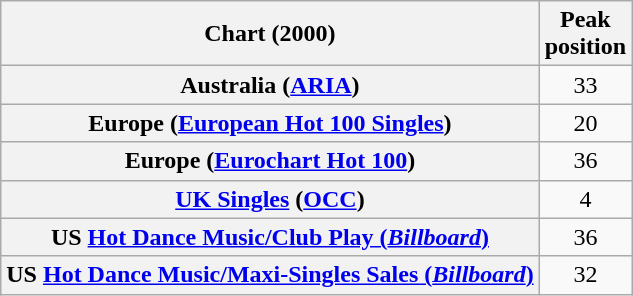<table class="wikitable sortable plainrowheaders" style="text-align:center">
<tr>
<th scope="col">Chart (2000)</th>
<th scope="col">Peak<br>position</th>
</tr>
<tr>
<th scope="row">Australia (<a href='#'>ARIA</a>)</th>
<td>33</td>
</tr>
<tr>
<th scope="row">Europe (<a href='#'>European Hot 100 Singles</a>)</th>
<td>20</td>
</tr>
<tr>
<th scope="row">Europe (<a href='#'>Eurochart Hot 100</a>)</th>
<td>36</td>
</tr>
<tr>
<th scope="row"><a href='#'>UK Singles</a> (<a href='#'>OCC</a>)</th>
<td>4</td>
</tr>
<tr>
<th scope="row">US <a href='#'>Hot Dance Music/Club Play (<em>Billboard</em>)</a></th>
<td>36</td>
</tr>
<tr>
<th scope="row">US <a href='#'>Hot Dance Music/Maxi-Singles Sales (<em>Billboard</em>)</a></th>
<td>32</td>
</tr>
</table>
